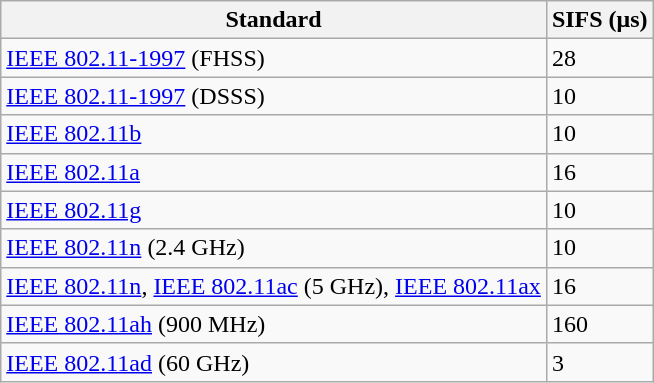<table class="wikitable">
<tr>
<th>Standard</th>
<th>SIFS (μs)</th>
</tr>
<tr>
<td><a href='#'>IEEE 802.11-1997</a> (FHSS)</td>
<td>28</td>
</tr>
<tr>
<td><a href='#'>IEEE 802.11-1997</a> (DSSS)</td>
<td>10</td>
</tr>
<tr>
<td><a href='#'>IEEE 802.11b</a></td>
<td>10</td>
</tr>
<tr>
<td><a href='#'>IEEE 802.11a</a></td>
<td>16</td>
</tr>
<tr>
<td><a href='#'>IEEE 802.11g</a></td>
<td>10</td>
</tr>
<tr>
<td><a href='#'>IEEE 802.11n</a> (2.4 GHz)</td>
<td>10</td>
</tr>
<tr>
<td><a href='#'>IEEE 802.11n</a>, <a href='#'>IEEE 802.11ac</a> (5 GHz),  <a href='#'>IEEE 802.11ax</a></td>
<td>16</td>
</tr>
<tr>
<td><a href='#'>IEEE 802.11ah</a> (900 MHz)</td>
<td>160</td>
</tr>
<tr>
<td><a href='#'>IEEE 802.11ad</a> (60 GHz)</td>
<td>3</td>
</tr>
</table>
